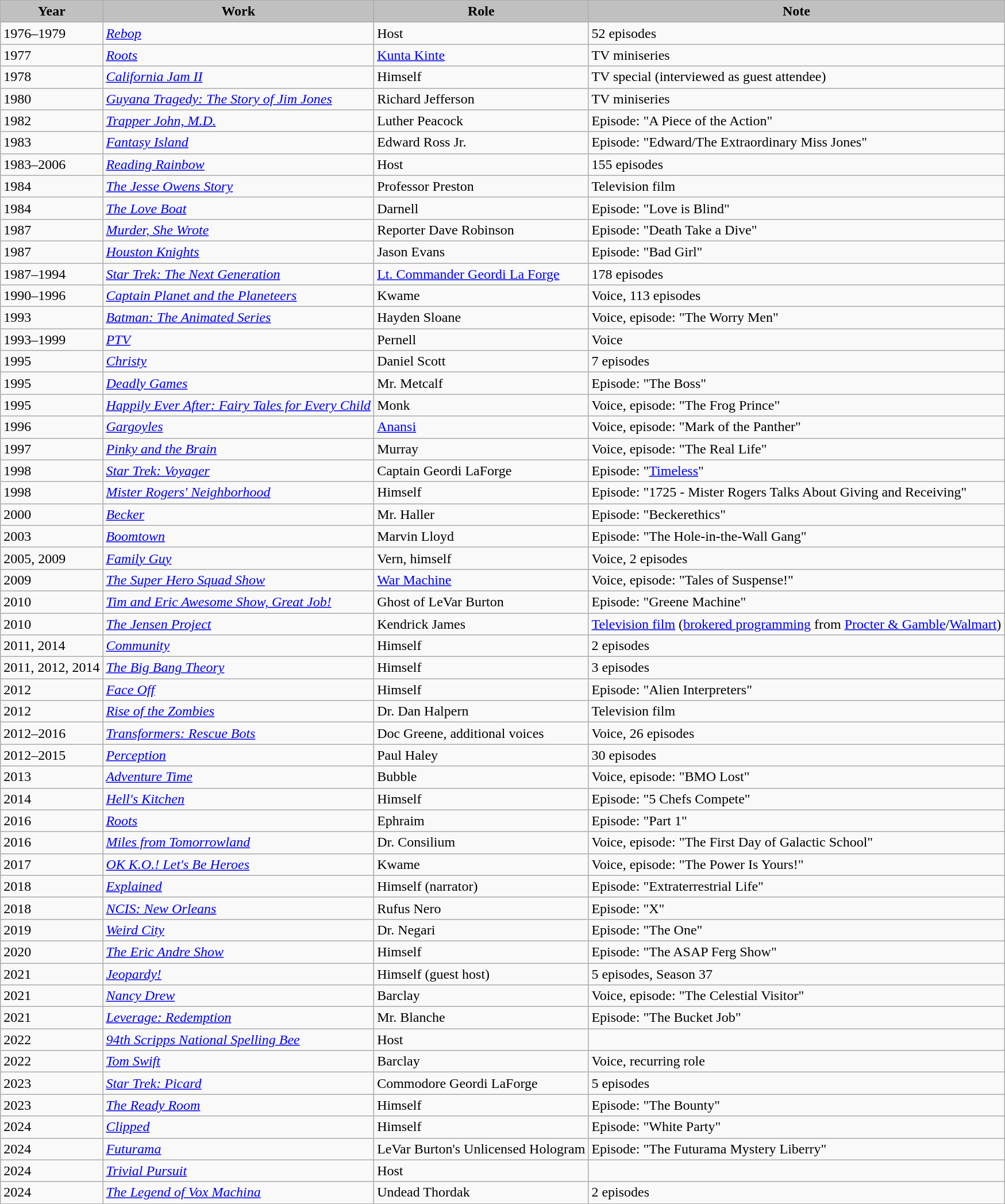<table class="wikitable">
<tr>
<th style="background: #C0C0C0">Year</th>
<th style="background: #C0C0C0">Work</th>
<th style="background: #C0C0C0">Role</th>
<th style="background: #C0C0C0">Note</th>
</tr>
<tr>
<td>1976–1979</td>
<td><em><a href='#'>Rebop</a></em></td>
<td>Host</td>
<td>52 episodes</td>
</tr>
<tr>
<td>1977</td>
<td><em><a href='#'>Roots</a></em></td>
<td><a href='#'>Kunta Kinte</a></td>
<td>TV miniseries</td>
</tr>
<tr>
<td>1978</td>
<td><em><a href='#'>California Jam II</a></em></td>
<td>Himself</td>
<td>TV special (interviewed as guest attendee)</td>
</tr>
<tr>
<td>1980</td>
<td><em><a href='#'>Guyana Tragedy: The Story of Jim Jones</a></em></td>
<td>Richard Jefferson</td>
<td>TV miniseries</td>
</tr>
<tr>
<td>1982</td>
<td><em><a href='#'>Trapper John, M.D.</a></em></td>
<td>Luther Peacock</td>
<td>Episode: "A Piece of the Action"</td>
</tr>
<tr>
<td>1983</td>
<td><em><a href='#'>Fantasy Island</a></em></td>
<td>Edward Ross Jr.</td>
<td>Episode: "Edward/The Extraordinary Miss Jones"</td>
</tr>
<tr>
<td>1983–2006</td>
<td><em><a href='#'>Reading Rainbow</a></em></td>
<td>Host</td>
<td>155 episodes</td>
</tr>
<tr>
<td>1984</td>
<td><em><a href='#'>The Jesse Owens Story</a></em></td>
<td>Professor Preston</td>
<td>Television film</td>
</tr>
<tr>
<td>1984</td>
<td><em><a href='#'>The Love Boat</a></em></td>
<td>Darnell</td>
<td>Episode: "Love is Blind"</td>
</tr>
<tr>
<td>1987</td>
<td><em><a href='#'>Murder, She Wrote</a></em></td>
<td>Reporter Dave Robinson</td>
<td>Episode: "Death Take a Dive"</td>
</tr>
<tr>
<td>1987</td>
<td><em><a href='#'>Houston Knights</a></em></td>
<td>Jason Evans</td>
<td>Episode: "Bad Girl"</td>
</tr>
<tr>
<td>1987–1994</td>
<td><em><a href='#'>Star Trek: The Next Generation</a></em></td>
<td><a href='#'>Lt. Commander Geordi La Forge</a></td>
<td>178 episodes</td>
</tr>
<tr>
<td>1990–1996</td>
<td><em><a href='#'>Captain Planet and the Planeteers</a></em></td>
<td>Kwame</td>
<td>Voice, 113 episodes</td>
</tr>
<tr>
<td>1993</td>
<td><em><a href='#'>Batman: The Animated Series</a></em></td>
<td>Hayden Sloane</td>
<td>Voice, episode: "The Worry Men"</td>
</tr>
<tr>
<td>1993–1999</td>
<td><a href='#'><em>PTV</em></a></td>
<td>Pernell</td>
<td>Voice</td>
</tr>
<tr>
<td>1995</td>
<td><em><a href='#'>Christy</a></em></td>
<td>Daniel Scott</td>
<td>7 episodes</td>
</tr>
<tr>
<td>1995</td>
<td><em><a href='#'>Deadly Games</a></em></td>
<td>Mr. Metcalf</td>
<td>Episode: "The Boss"</td>
</tr>
<tr>
<td>1995</td>
<td><em><a href='#'>Happily Ever After: Fairy Tales for Every Child</a></em></td>
<td>Monk</td>
<td>Voice, episode: "The Frog Prince"</td>
</tr>
<tr>
<td>1996</td>
<td><em><a href='#'>Gargoyles</a></em></td>
<td><a href='#'>Anansi</a></td>
<td>Voice, episode: "Mark of the Panther"</td>
</tr>
<tr>
<td>1997</td>
<td><em><a href='#'>Pinky and the Brain</a></em></td>
<td>Murray</td>
<td>Voice, episode: "The Real Life"</td>
</tr>
<tr>
<td>1998</td>
<td><em><a href='#'>Star Trek: Voyager</a></em></td>
<td>Captain Geordi LaForge</td>
<td>Episode: "<a href='#'>Timeless</a>"</td>
</tr>
<tr>
<td>1998</td>
<td><em><a href='#'>Mister Rogers' Neighborhood</a></em></td>
<td>Himself</td>
<td>Episode: "1725 - Mister Rogers Talks About Giving and Receiving"</td>
</tr>
<tr>
<td>2000</td>
<td><em><a href='#'>Becker</a></em></td>
<td>Mr. Haller</td>
<td>Episode: "Beckerethics"</td>
</tr>
<tr>
<td>2003</td>
<td><em><a href='#'>Boomtown</a></em></td>
<td>Marvin Lloyd</td>
<td>Episode: "The Hole-in-the-Wall Gang"</td>
</tr>
<tr>
<td>2005, 2009</td>
<td><em><a href='#'>Family Guy</a></em></td>
<td>Vern, himself</td>
<td>Voice, 2 episodes</td>
</tr>
<tr>
<td>2009</td>
<td><em><a href='#'>The Super Hero Squad Show</a></em></td>
<td><a href='#'>War Machine</a></td>
<td>Voice, episode: "Tales of Suspense!"</td>
</tr>
<tr>
<td>2010</td>
<td><em><a href='#'>Tim and Eric Awesome Show, Great Job!</a></em></td>
<td>Ghost of LeVar Burton</td>
<td>Episode: "Greene Machine"</td>
</tr>
<tr>
<td>2010</td>
<td><em><a href='#'>The Jensen Project</a></em></td>
<td>Kendrick James</td>
<td><a href='#'>Television film</a> (<a href='#'>brokered programming</a> from <a href='#'>Procter & Gamble</a>/<a href='#'>Walmart</a>)</td>
</tr>
<tr>
<td>2011, 2014</td>
<td><em><a href='#'>Community</a></em></td>
<td>Himself</td>
<td>2 episodes</td>
</tr>
<tr>
<td>2011, 2012, 2014</td>
<td><em><a href='#'>The Big Bang Theory</a></em></td>
<td>Himself</td>
<td>3 episodes</td>
</tr>
<tr>
<td>2012</td>
<td><em><a href='#'>Face Off</a></em></td>
<td>Himself</td>
<td>Episode: "Alien Interpreters"</td>
</tr>
<tr>
<td>2012</td>
<td><em><a href='#'>Rise of the Zombies</a></em></td>
<td>Dr. Dan Halpern</td>
<td>Television film</td>
</tr>
<tr>
<td>2012–2016</td>
<td><em><a href='#'>Transformers: Rescue Bots</a></em></td>
<td>Doc Greene, additional voices</td>
<td>Voice, 26 episodes</td>
</tr>
<tr>
<td>2012–2015</td>
<td><em><a href='#'>Perception</a></em></td>
<td>Paul Haley</td>
<td>30 episodes</td>
</tr>
<tr>
<td>2013</td>
<td><em><a href='#'>Adventure Time</a></em></td>
<td>Bubble</td>
<td>Voice, episode: "BMO Lost"</td>
</tr>
<tr>
<td>2014</td>
<td><em><a href='#'>Hell's Kitchen</a></em></td>
<td>Himself</td>
<td>Episode: "5 Chefs Compete"</td>
</tr>
<tr>
<td>2016</td>
<td><em><a href='#'>Roots</a></em></td>
<td>Ephraim</td>
<td>Episode: "Part 1"</td>
</tr>
<tr>
<td>2016</td>
<td><em><a href='#'>Miles from Tomorrowland</a></em></td>
<td>Dr. Consilium</td>
<td>Voice, episode: "The First Day of Galactic School"</td>
</tr>
<tr>
<td>2017</td>
<td><em><a href='#'>OK K.O.! Let's Be Heroes</a></em></td>
<td>Kwame</td>
<td>Voice, episode: "The Power Is Yours!"</td>
</tr>
<tr>
<td>2018</td>
<td><em><a href='#'>Explained</a></em></td>
<td>Himself (narrator)</td>
<td>Episode: "Extraterrestrial Life"</td>
</tr>
<tr>
<td>2018</td>
<td><em><a href='#'>NCIS: New Orleans</a></em></td>
<td>Rufus Nero</td>
<td>Episode: "X"</td>
</tr>
<tr>
<td>2019</td>
<td><em><a href='#'>Weird City</a></em></td>
<td>Dr. Negari</td>
<td>Episode: "The One"</td>
</tr>
<tr>
<td>2020</td>
<td><em><a href='#'>The Eric Andre Show</a></em></td>
<td>Himself</td>
<td>Episode: "The ASAP Ferg Show"</td>
</tr>
<tr>
<td>2021</td>
<td><em><a href='#'>Jeopardy!</a></em></td>
<td>Himself (guest host)</td>
<td>5 episodes, Season 37</td>
</tr>
<tr>
<td>2021</td>
<td><em><a href='#'>Nancy Drew</a></em></td>
<td>Barclay</td>
<td>Voice, episode: "The Celestial Visitor"</td>
</tr>
<tr>
<td>2021</td>
<td><em><a href='#'>Leverage: Redemption</a></em></td>
<td>Mr. Blanche</td>
<td>Episode: "The Bucket Job"</td>
</tr>
<tr>
<td>2022</td>
<td><em><a href='#'>94th Scripps National Spelling Bee</a></em></td>
<td>Host</td>
<td></td>
</tr>
<tr>
<td>2022</td>
<td><em><a href='#'>Tom Swift</a></em></td>
<td>Barclay</td>
<td>Voice, recurring role</td>
</tr>
<tr>
<td>2023</td>
<td><em><a href='#'>Star Trek: Picard</a></em></td>
<td>Commodore Geordi LaForge</td>
<td>5 episodes</td>
</tr>
<tr>
<td>2023</td>
<td><em><a href='#'>The Ready Room</a></em></td>
<td>Himself</td>
<td>Episode: "The Bounty"</td>
</tr>
<tr>
<td>2024</td>
<td><em><a href='#'>Clipped</a></em></td>
<td>Himself</td>
<td>Episode: "White Party"</td>
</tr>
<tr>
<td>2024</td>
<td><em><a href='#'>Futurama</a></em></td>
<td>LeVar Burton's Unlicensed Hologram</td>
<td>Episode: "The Futurama Mystery Liberry"</td>
</tr>
<tr>
<td>2024</td>
<td><em><a href='#'>Trivial Pursuit</a></em></td>
<td>Host</td>
<td></td>
</tr>
<tr>
<td>2024</td>
<td><em><a href='#'>The Legend of Vox Machina</a></em></td>
<td>Undead Thordak</td>
<td>2 episodes</td>
</tr>
</table>
